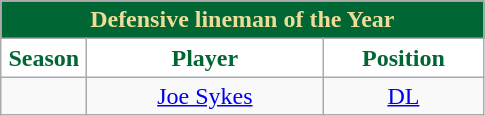<table class="wikitable sortable" style="text-align:center">
<tr>
<td colspan="4" style="background:#063; color:	#ed9;"><strong>Defensive lineman of the Year</strong></td>
</tr>
<tr>
<th style="width:50px; background:white; color:#063;">Season</th>
<th style="width:150px; background:white; color:#063;">Player</th>
<th style="width:100px; background:white; color:#063;">Position</th>
</tr>
<tr>
<td></td>
<td><a href='#'>Joe Sykes</a></td>
<td><a href='#'>DL</a></td>
</tr>
</table>
